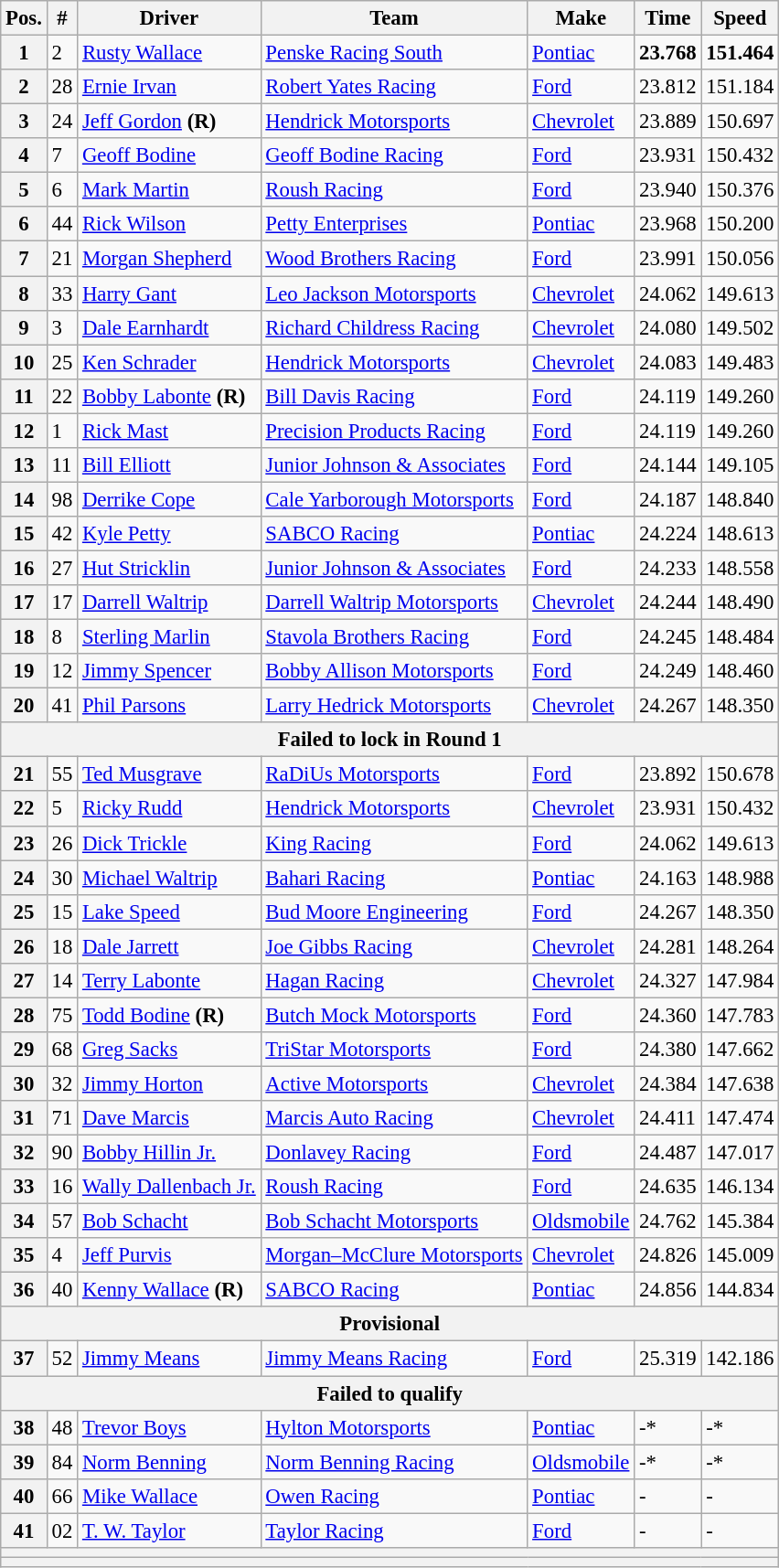<table class="wikitable" style="font-size:95%">
<tr>
<th>Pos.</th>
<th>#</th>
<th>Driver</th>
<th>Team</th>
<th>Make</th>
<th>Time</th>
<th>Speed</th>
</tr>
<tr>
<th>1</th>
<td>2</td>
<td><a href='#'>Rusty Wallace</a></td>
<td><a href='#'>Penske Racing South</a></td>
<td><a href='#'>Pontiac</a></td>
<td><strong>23.768</strong></td>
<td><strong>151.464</strong></td>
</tr>
<tr>
<th>2</th>
<td>28</td>
<td><a href='#'>Ernie Irvan</a></td>
<td><a href='#'>Robert Yates Racing</a></td>
<td><a href='#'>Ford</a></td>
<td>23.812</td>
<td>151.184</td>
</tr>
<tr>
<th>3</th>
<td>24</td>
<td><a href='#'>Jeff Gordon</a> <strong>(R)</strong></td>
<td><a href='#'>Hendrick Motorsports</a></td>
<td><a href='#'>Chevrolet</a></td>
<td>23.889</td>
<td>150.697</td>
</tr>
<tr>
<th>4</th>
<td>7</td>
<td><a href='#'>Geoff Bodine</a></td>
<td><a href='#'>Geoff Bodine Racing</a></td>
<td><a href='#'>Ford</a></td>
<td>23.931</td>
<td>150.432</td>
</tr>
<tr>
<th>5</th>
<td>6</td>
<td><a href='#'>Mark Martin</a></td>
<td><a href='#'>Roush Racing</a></td>
<td><a href='#'>Ford</a></td>
<td>23.940</td>
<td>150.376</td>
</tr>
<tr>
<th>6</th>
<td>44</td>
<td><a href='#'>Rick Wilson</a></td>
<td><a href='#'>Petty Enterprises</a></td>
<td><a href='#'>Pontiac</a></td>
<td>23.968</td>
<td>150.200</td>
</tr>
<tr>
<th>7</th>
<td>21</td>
<td><a href='#'>Morgan Shepherd</a></td>
<td><a href='#'>Wood Brothers Racing</a></td>
<td><a href='#'>Ford</a></td>
<td>23.991</td>
<td>150.056</td>
</tr>
<tr>
<th>8</th>
<td>33</td>
<td><a href='#'>Harry Gant</a></td>
<td><a href='#'>Leo Jackson Motorsports</a></td>
<td><a href='#'>Chevrolet</a></td>
<td>24.062</td>
<td>149.613</td>
</tr>
<tr>
<th>9</th>
<td>3</td>
<td><a href='#'>Dale Earnhardt</a></td>
<td><a href='#'>Richard Childress Racing</a></td>
<td><a href='#'>Chevrolet</a></td>
<td>24.080</td>
<td>149.502</td>
</tr>
<tr>
<th>10</th>
<td>25</td>
<td><a href='#'>Ken Schrader</a></td>
<td><a href='#'>Hendrick Motorsports</a></td>
<td><a href='#'>Chevrolet</a></td>
<td>24.083</td>
<td>149.483</td>
</tr>
<tr>
<th>11</th>
<td>22</td>
<td><a href='#'>Bobby Labonte</a> <strong>(R)</strong></td>
<td><a href='#'>Bill Davis Racing</a></td>
<td><a href='#'>Ford</a></td>
<td>24.119</td>
<td>149.260</td>
</tr>
<tr>
<th>12</th>
<td>1</td>
<td><a href='#'>Rick Mast</a></td>
<td><a href='#'>Precision Products Racing</a></td>
<td><a href='#'>Ford</a></td>
<td>24.119</td>
<td>149.260</td>
</tr>
<tr>
<th>13</th>
<td>11</td>
<td><a href='#'>Bill Elliott</a></td>
<td><a href='#'>Junior Johnson & Associates</a></td>
<td><a href='#'>Ford</a></td>
<td>24.144</td>
<td>149.105</td>
</tr>
<tr>
<th>14</th>
<td>98</td>
<td><a href='#'>Derrike Cope</a></td>
<td><a href='#'>Cale Yarborough Motorsports</a></td>
<td><a href='#'>Ford</a></td>
<td>24.187</td>
<td>148.840</td>
</tr>
<tr>
<th>15</th>
<td>42</td>
<td><a href='#'>Kyle Petty</a></td>
<td><a href='#'>SABCO Racing</a></td>
<td><a href='#'>Pontiac</a></td>
<td>24.224</td>
<td>148.613</td>
</tr>
<tr>
<th>16</th>
<td>27</td>
<td><a href='#'>Hut Stricklin</a></td>
<td><a href='#'>Junior Johnson & Associates</a></td>
<td><a href='#'>Ford</a></td>
<td>24.233</td>
<td>148.558</td>
</tr>
<tr>
<th>17</th>
<td>17</td>
<td><a href='#'>Darrell Waltrip</a></td>
<td><a href='#'>Darrell Waltrip Motorsports</a></td>
<td><a href='#'>Chevrolet</a></td>
<td>24.244</td>
<td>148.490</td>
</tr>
<tr>
<th>18</th>
<td>8</td>
<td><a href='#'>Sterling Marlin</a></td>
<td><a href='#'>Stavola Brothers Racing</a></td>
<td><a href='#'>Ford</a></td>
<td>24.245</td>
<td>148.484</td>
</tr>
<tr>
<th>19</th>
<td>12</td>
<td><a href='#'>Jimmy Spencer</a></td>
<td><a href='#'>Bobby Allison Motorsports</a></td>
<td><a href='#'>Ford</a></td>
<td>24.249</td>
<td>148.460</td>
</tr>
<tr>
<th>20</th>
<td>41</td>
<td><a href='#'>Phil Parsons</a></td>
<td><a href='#'>Larry Hedrick Motorsports</a></td>
<td><a href='#'>Chevrolet</a></td>
<td>24.267</td>
<td>148.350</td>
</tr>
<tr>
<th colspan="7">Failed to lock in Round 1</th>
</tr>
<tr>
<th>21</th>
<td>55</td>
<td><a href='#'>Ted Musgrave</a></td>
<td><a href='#'>RaDiUs Motorsports</a></td>
<td><a href='#'>Ford</a></td>
<td>23.892</td>
<td>150.678</td>
</tr>
<tr>
<th>22</th>
<td>5</td>
<td><a href='#'>Ricky Rudd</a></td>
<td><a href='#'>Hendrick Motorsports</a></td>
<td><a href='#'>Chevrolet</a></td>
<td>23.931</td>
<td>150.432</td>
</tr>
<tr>
<th>23</th>
<td>26</td>
<td><a href='#'>Dick Trickle</a></td>
<td><a href='#'>King Racing</a></td>
<td><a href='#'>Ford</a></td>
<td>24.062</td>
<td>149.613</td>
</tr>
<tr>
<th>24</th>
<td>30</td>
<td><a href='#'>Michael Waltrip</a></td>
<td><a href='#'>Bahari Racing</a></td>
<td><a href='#'>Pontiac</a></td>
<td>24.163</td>
<td>148.988</td>
</tr>
<tr>
<th>25</th>
<td>15</td>
<td><a href='#'>Lake Speed</a></td>
<td><a href='#'>Bud Moore Engineering</a></td>
<td><a href='#'>Ford</a></td>
<td>24.267</td>
<td>148.350</td>
</tr>
<tr>
<th>26</th>
<td>18</td>
<td><a href='#'>Dale Jarrett</a></td>
<td><a href='#'>Joe Gibbs Racing</a></td>
<td><a href='#'>Chevrolet</a></td>
<td>24.281</td>
<td>148.264</td>
</tr>
<tr>
<th>27</th>
<td>14</td>
<td><a href='#'>Terry Labonte</a></td>
<td><a href='#'>Hagan Racing</a></td>
<td><a href='#'>Chevrolet</a></td>
<td>24.327</td>
<td>147.984</td>
</tr>
<tr>
<th>28</th>
<td>75</td>
<td><a href='#'>Todd Bodine</a> <strong>(R)</strong></td>
<td><a href='#'>Butch Mock Motorsports</a></td>
<td><a href='#'>Ford</a></td>
<td>24.360</td>
<td>147.783</td>
</tr>
<tr>
<th>29</th>
<td>68</td>
<td><a href='#'>Greg Sacks</a></td>
<td><a href='#'>TriStar Motorsports</a></td>
<td><a href='#'>Ford</a></td>
<td>24.380</td>
<td>147.662</td>
</tr>
<tr>
<th>30</th>
<td>32</td>
<td><a href='#'>Jimmy Horton</a></td>
<td><a href='#'>Active Motorsports</a></td>
<td><a href='#'>Chevrolet</a></td>
<td>24.384</td>
<td>147.638</td>
</tr>
<tr>
<th>31</th>
<td>71</td>
<td><a href='#'>Dave Marcis</a></td>
<td><a href='#'>Marcis Auto Racing</a></td>
<td><a href='#'>Chevrolet</a></td>
<td>24.411</td>
<td>147.474</td>
</tr>
<tr>
<th>32</th>
<td>90</td>
<td><a href='#'>Bobby Hillin Jr.</a></td>
<td><a href='#'>Donlavey Racing</a></td>
<td><a href='#'>Ford</a></td>
<td>24.487</td>
<td>147.017</td>
</tr>
<tr>
<th>33</th>
<td>16</td>
<td><a href='#'>Wally Dallenbach Jr.</a></td>
<td><a href='#'>Roush Racing</a></td>
<td><a href='#'>Ford</a></td>
<td>24.635</td>
<td>146.134</td>
</tr>
<tr>
<th>34</th>
<td>57</td>
<td><a href='#'>Bob Schacht</a></td>
<td><a href='#'>Bob Schacht Motorsports</a></td>
<td><a href='#'>Oldsmobile</a></td>
<td>24.762</td>
<td>145.384</td>
</tr>
<tr>
<th>35</th>
<td>4</td>
<td><a href='#'>Jeff Purvis</a></td>
<td><a href='#'>Morgan–McClure Motorsports</a></td>
<td><a href='#'>Chevrolet</a></td>
<td>24.826</td>
<td>145.009</td>
</tr>
<tr>
<th>36</th>
<td>40</td>
<td><a href='#'>Kenny Wallace</a> <strong>(R)</strong></td>
<td><a href='#'>SABCO Racing</a></td>
<td><a href='#'>Pontiac</a></td>
<td>24.856</td>
<td>144.834</td>
</tr>
<tr>
<th colspan="7">Provisional</th>
</tr>
<tr>
<th>37</th>
<td>52</td>
<td><a href='#'>Jimmy Means</a></td>
<td><a href='#'>Jimmy Means Racing</a></td>
<td><a href='#'>Ford</a></td>
<td>25.319</td>
<td>142.186</td>
</tr>
<tr>
<th colspan="7">Failed to qualify</th>
</tr>
<tr>
<th>38</th>
<td>48</td>
<td><a href='#'>Trevor Boys</a></td>
<td><a href='#'>Hylton Motorsports</a></td>
<td><a href='#'>Pontiac</a></td>
<td>-*</td>
<td>-*</td>
</tr>
<tr>
<th>39</th>
<td>84</td>
<td><a href='#'>Norm Benning</a></td>
<td><a href='#'>Norm Benning Racing</a></td>
<td><a href='#'>Oldsmobile</a></td>
<td>-*</td>
<td>-*</td>
</tr>
<tr>
<th>40</th>
<td>66</td>
<td><a href='#'>Mike Wallace</a></td>
<td><a href='#'>Owen Racing</a></td>
<td><a href='#'>Pontiac</a></td>
<td>-</td>
<td>-</td>
</tr>
<tr>
<th>41</th>
<td>02</td>
<td><a href='#'>T. W. Taylor</a></td>
<td><a href='#'>Taylor Racing</a></td>
<td><a href='#'>Ford</a></td>
<td>-</td>
<td>-</td>
</tr>
<tr>
<th colspan="7"></th>
</tr>
<tr>
<th colspan="7"></th>
</tr>
</table>
